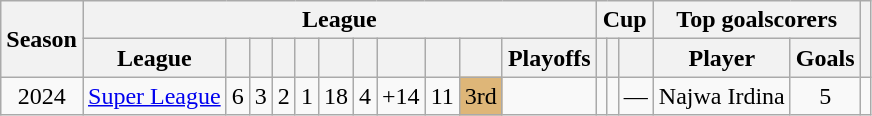<table class="wikitable sortable" style="text-align:center;">
<tr>
<th rowspan="2">Season</th>
<th colspan="11">League</th>
<th colspan="3">Cup</th>
<th colspan="2">Top goalscorers</th>
<th rowspan="2"></th>
</tr>
<tr>
<th>League</th>
<th></th>
<th></th>
<th></th>
<th></th>
<th></th>
<th></th>
<th></th>
<th></th>
<th></th>
<th>Playoffs</th>
<th></th>
<th></th>
<th></th>
<th>Player</th>
<th>Goals</th>
</tr>
<tr>
<td>2024</td>
<td><a href='#'>Super League</a></td>
<td>6</td>
<td>3</td>
<td>2</td>
<td>1</td>
<td>18</td>
<td>4</td>
<td>+14</td>
<td>11</td>
<td style="background:#deb678;">3rd</td>
<td></td>
<td></td>
<td></td>
<td>—</td>
<td align="left"> Najwa Irdina</td>
<td>5</td>
<td></td>
</tr>
</table>
